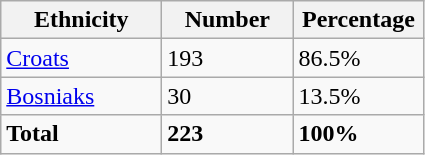<table class="wikitable">
<tr>
<th width="100px">Ethnicity</th>
<th width="80px">Number</th>
<th width="80px">Percentage</th>
</tr>
<tr>
<td><a href='#'>Croats</a></td>
<td>193</td>
<td>86.5%</td>
</tr>
<tr>
<td><a href='#'>Bosniaks</a></td>
<td>30</td>
<td>13.5%</td>
</tr>
<tr>
<td><strong>Total</strong></td>
<td><strong>223</strong></td>
<td><strong>100%</strong></td>
</tr>
</table>
